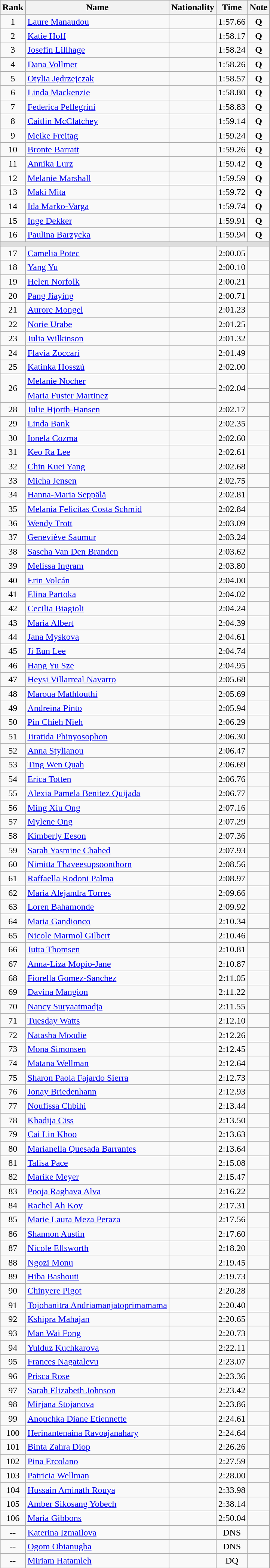<table class="wikitable" style="text-align:center">
<tr>
<th>Rank</th>
<th>Name</th>
<th>Nationality</th>
<th>Time</th>
<th>Note</th>
</tr>
<tr>
<td>1</td>
<td align=left><a href='#'>Laure Manaudou</a></td>
<td align=left></td>
<td>1:57.66</td>
<td><strong>Q</strong></td>
</tr>
<tr>
<td>2</td>
<td align=left><a href='#'>Katie Hoff</a></td>
<td align=left></td>
<td>1:58.17</td>
<td><strong>Q</strong></td>
</tr>
<tr>
<td>3</td>
<td align=left><a href='#'>Josefin Lillhage</a></td>
<td align=left></td>
<td>1:58.24</td>
<td><strong>Q</strong></td>
</tr>
<tr>
<td>4</td>
<td align=left><a href='#'>Dana Vollmer</a></td>
<td align=left></td>
<td>1:58.26</td>
<td><strong>Q</strong></td>
</tr>
<tr>
<td>5</td>
<td align=left><a href='#'>Otylia Jędrzejczak</a></td>
<td align=left></td>
<td>1:58.57</td>
<td><strong>Q</strong></td>
</tr>
<tr>
<td>6</td>
<td align=left><a href='#'>Linda Mackenzie</a></td>
<td align=left></td>
<td>1:58.80</td>
<td><strong>Q</strong></td>
</tr>
<tr>
<td>7</td>
<td align=left><a href='#'>Federica Pellegrini</a></td>
<td align=left></td>
<td>1:58.83</td>
<td><strong>Q</strong></td>
</tr>
<tr>
<td>8</td>
<td align=left><a href='#'>Caitlin McClatchey</a></td>
<td align=left></td>
<td>1:59.14</td>
<td><strong>Q</strong></td>
</tr>
<tr>
<td>9</td>
<td align=left><a href='#'>Meike Freitag</a></td>
<td align=left></td>
<td>1:59.24</td>
<td><strong>Q</strong></td>
</tr>
<tr>
<td>10</td>
<td align=left><a href='#'>Bronte Barratt</a></td>
<td align=left></td>
<td>1:59.26</td>
<td><strong>Q</strong></td>
</tr>
<tr>
<td>11</td>
<td align=left><a href='#'>Annika Lurz</a></td>
<td align=left></td>
<td>1:59.42</td>
<td><strong>Q</strong></td>
</tr>
<tr>
<td>12</td>
<td align=left><a href='#'>Melanie Marshall</a></td>
<td align=left></td>
<td>1:59.59</td>
<td><strong>Q</strong></td>
</tr>
<tr>
<td>13</td>
<td align=left><a href='#'>Maki Mita</a></td>
<td align=left></td>
<td>1:59.72</td>
<td><strong>Q</strong></td>
</tr>
<tr>
<td>14</td>
<td align=left><a href='#'>Ida Marko-Varga</a></td>
<td align=left></td>
<td>1:59.74</td>
<td><strong>Q</strong></td>
</tr>
<tr>
<td>15</td>
<td align=left><a href='#'>Inge Dekker</a></td>
<td align=left></td>
<td>1:59.91</td>
<td><strong>Q</strong></td>
</tr>
<tr>
<td>16</td>
<td align=left><a href='#'>Paulina Barzycka</a></td>
<td align=left></td>
<td>1:59.94</td>
<td><strong>Q</strong></td>
</tr>
<tr bgcolor=#DDDDDD>
<td colspan=5></td>
</tr>
<tr>
<td>17</td>
<td align=left><a href='#'>Camelia Potec</a></td>
<td align=left></td>
<td>2:00.05</td>
<td></td>
</tr>
<tr>
<td>18</td>
<td align=left><a href='#'>Yang Yu</a></td>
<td align=left></td>
<td>2:00.10</td>
<td></td>
</tr>
<tr>
<td>19</td>
<td align=left><a href='#'>Helen Norfolk</a></td>
<td align=left></td>
<td>2:00.21</td>
<td></td>
</tr>
<tr>
<td>20</td>
<td align=left><a href='#'>Pang Jiaying</a></td>
<td align=left></td>
<td>2:00.71</td>
<td></td>
</tr>
<tr>
<td>21</td>
<td align=left><a href='#'>Aurore Mongel</a></td>
<td align=left></td>
<td>2:01.23</td>
<td></td>
</tr>
<tr>
<td>22</td>
<td align=left><a href='#'>Norie Urabe</a></td>
<td align=left></td>
<td>2:01.25</td>
<td></td>
</tr>
<tr>
<td>23</td>
<td align=left><a href='#'>Julia Wilkinson</a></td>
<td align=left></td>
<td>2:01.32</td>
<td></td>
</tr>
<tr>
<td>24</td>
<td align=left><a href='#'>Flavia Zoccari</a></td>
<td align=left></td>
<td>2:01.49</td>
<td></td>
</tr>
<tr>
<td>25</td>
<td align=left><a href='#'>Katinka Hosszú</a></td>
<td align=left></td>
<td>2:02.00</td>
<td></td>
</tr>
<tr>
<td rowspan=2>26</td>
<td align=left><a href='#'>Melanie Nocher</a></td>
<td align=left></td>
<td rowspan=2>2:02.04</td>
<td></td>
</tr>
<tr>
<td align=left><a href='#'>Maria Fuster Martinez</a></td>
<td align=left></td>
<td></td>
</tr>
<tr>
<td>28</td>
<td align=left><a href='#'>Julie Hjorth-Hansen</a></td>
<td align=left></td>
<td>2:02.17</td>
<td></td>
</tr>
<tr>
<td>29</td>
<td align=left><a href='#'>Linda Bank</a></td>
<td align=left></td>
<td>2:02.35</td>
<td></td>
</tr>
<tr>
<td>30</td>
<td align=left><a href='#'>Ionela Cozma</a></td>
<td align=left></td>
<td>2:02.60</td>
<td></td>
</tr>
<tr>
<td>31</td>
<td align=left><a href='#'>Keo Ra Lee</a></td>
<td align=left></td>
<td>2:02.61</td>
<td></td>
</tr>
<tr>
<td>32</td>
<td align=left><a href='#'>Chin Kuei Yang</a></td>
<td align=left></td>
<td>2:02.68</td>
<td></td>
</tr>
<tr>
<td>33</td>
<td align=left><a href='#'>Micha Jensen</a></td>
<td align=left></td>
<td>2:02.75</td>
<td></td>
</tr>
<tr>
<td>34</td>
<td align=left><a href='#'>Hanna-Maria Seppälä</a></td>
<td align=left></td>
<td>2:02.81</td>
<td></td>
</tr>
<tr>
<td>35</td>
<td align=left><a href='#'>Melania Felicitas Costa Schmid</a></td>
<td align=left></td>
<td>2:02.84</td>
<td></td>
</tr>
<tr>
<td>36</td>
<td align=left><a href='#'>Wendy Trott</a></td>
<td align=left></td>
<td>2:03.09</td>
<td></td>
</tr>
<tr>
<td>37</td>
<td align=left><a href='#'>Geneviève Saumur</a></td>
<td align=left></td>
<td>2:03.24</td>
<td></td>
</tr>
<tr>
<td>38</td>
<td align=left><a href='#'>Sascha Van Den Branden</a></td>
<td align=left></td>
<td>2:03.62</td>
<td></td>
</tr>
<tr>
<td>39</td>
<td align=left><a href='#'>Melissa Ingram</a></td>
<td align=left></td>
<td>2:03.80</td>
<td></td>
</tr>
<tr>
<td>40</td>
<td align=left><a href='#'>Erin Volcán</a></td>
<td align=left></td>
<td>2:04.00</td>
<td></td>
</tr>
<tr>
<td>41</td>
<td align=left><a href='#'>Elina Partoka</a></td>
<td align=left></td>
<td>2:04.02</td>
<td></td>
</tr>
<tr>
<td>42</td>
<td align=left><a href='#'>Cecilia Biagioli</a></td>
<td align=left></td>
<td>2:04.24</td>
<td></td>
</tr>
<tr>
<td>43</td>
<td align=left><a href='#'>Maria Albert</a></td>
<td align=left></td>
<td>2:04.39</td>
<td></td>
</tr>
<tr>
<td>44</td>
<td align=left><a href='#'>Jana Myskova</a></td>
<td align=left></td>
<td>2:04.61</td>
<td></td>
</tr>
<tr>
<td>45</td>
<td align=left><a href='#'>Ji Eun Lee</a></td>
<td align=left></td>
<td>2:04.74</td>
<td></td>
</tr>
<tr>
<td>46</td>
<td align=left><a href='#'>Hang Yu Sze</a></td>
<td align=left></td>
<td>2:04.95</td>
<td></td>
</tr>
<tr>
<td>47</td>
<td align=left><a href='#'>Heysi Villarreal Navarro</a></td>
<td align=left></td>
<td>2:05.68</td>
<td></td>
</tr>
<tr>
<td>48</td>
<td align=left><a href='#'>Maroua Mathlouthi</a></td>
<td align=left></td>
<td>2:05.69</td>
<td></td>
</tr>
<tr>
<td>49</td>
<td align=left><a href='#'>Andreina Pinto</a></td>
<td align=left></td>
<td>2:05.94</td>
<td></td>
</tr>
<tr>
<td>50</td>
<td align=left><a href='#'>Pin Chieh Nieh</a></td>
<td align=left></td>
<td>2:06.29</td>
<td></td>
</tr>
<tr>
<td>51</td>
<td align=left><a href='#'>Jiratida Phinyosophon</a></td>
<td align=left></td>
<td>2:06.30</td>
<td></td>
</tr>
<tr>
<td>52</td>
<td align=left><a href='#'>Anna Stylianou</a></td>
<td align=left></td>
<td>2:06.47</td>
<td></td>
</tr>
<tr>
<td>53</td>
<td align=left><a href='#'>Ting Wen Quah</a></td>
<td align=left></td>
<td>2:06.69</td>
<td></td>
</tr>
<tr>
<td>54</td>
<td align=left><a href='#'>Erica Totten</a></td>
<td align=left></td>
<td>2:06.76</td>
<td></td>
</tr>
<tr>
<td>55</td>
<td align=left><a href='#'>Alexia Pamela Benitez Quijada</a></td>
<td align=left></td>
<td>2:06.77</td>
<td></td>
</tr>
<tr>
<td>56</td>
<td align=left><a href='#'>Ming Xiu Ong</a></td>
<td align=left></td>
<td>2:07.16</td>
<td></td>
</tr>
<tr>
<td>57</td>
<td align=left><a href='#'>Mylene Ong</a></td>
<td align=left></td>
<td>2:07.29</td>
<td></td>
</tr>
<tr>
<td>58</td>
<td align=left><a href='#'>Kimberly Eeson</a></td>
<td align=left></td>
<td>2:07.36</td>
<td></td>
</tr>
<tr>
<td>59</td>
<td align=left><a href='#'>Sarah Yasmine Chahed</a></td>
<td align=left></td>
<td>2:07.93</td>
<td></td>
</tr>
<tr>
<td>60</td>
<td align=left><a href='#'>Nimitta Thaveesupsoonthorn</a></td>
<td align=left></td>
<td>2:08.56</td>
<td></td>
</tr>
<tr>
<td>61</td>
<td align=left><a href='#'>Raffaella Rodoni Palma</a></td>
<td align=left></td>
<td>2:08.97</td>
<td></td>
</tr>
<tr>
<td>62</td>
<td align=left><a href='#'>Maria Alejandra Torres</a></td>
<td align=left></td>
<td>2:09.66</td>
<td></td>
</tr>
<tr>
<td>63</td>
<td align=left><a href='#'>Loren Bahamonde</a></td>
<td align=left></td>
<td>2:09.92</td>
<td></td>
</tr>
<tr>
<td>64</td>
<td align=left><a href='#'>Maria Gandionco</a></td>
<td align=left></td>
<td>2:10.34</td>
<td></td>
</tr>
<tr>
<td>65</td>
<td align=left><a href='#'>Nicole Marmol Gilbert</a></td>
<td align=left></td>
<td>2:10.46</td>
<td></td>
</tr>
<tr>
<td>66</td>
<td align=left><a href='#'>Jutta Thomsen</a></td>
<td align=left></td>
<td>2:10.81</td>
<td></td>
</tr>
<tr>
<td>67</td>
<td align=left><a href='#'>Anna-Liza Mopio-Jane</a></td>
<td align=left></td>
<td>2:10.87</td>
<td></td>
</tr>
<tr>
<td>68</td>
<td align=left><a href='#'>Fiorella Gomez-Sanchez</a></td>
<td align=left></td>
<td>2:11.05</td>
<td></td>
</tr>
<tr>
<td>69</td>
<td align=left><a href='#'>Davina Mangion</a></td>
<td align=left></td>
<td>2:11.22</td>
<td></td>
</tr>
<tr>
<td>70</td>
<td align=left><a href='#'>Nancy Suryaatmadja</a></td>
<td align=left></td>
<td>2:11.55</td>
<td></td>
</tr>
<tr>
<td>71</td>
<td align=left><a href='#'>Tuesday Watts</a></td>
<td align=left></td>
<td>2:12.10</td>
<td></td>
</tr>
<tr>
<td>72</td>
<td align=left><a href='#'>Natasha Moodie</a></td>
<td align=left></td>
<td>2:12.26</td>
<td></td>
</tr>
<tr>
<td>73</td>
<td align=left><a href='#'>Mona Simonsen</a></td>
<td align=left></td>
<td>2:12.45</td>
<td></td>
</tr>
<tr>
<td>74</td>
<td align=left><a href='#'>Matana Wellman</a></td>
<td align=left></td>
<td>2:12.64</td>
<td></td>
</tr>
<tr>
<td>75</td>
<td align=left><a href='#'>Sharon Paola Fajardo Sierra</a></td>
<td align=left></td>
<td>2:12.73</td>
<td></td>
</tr>
<tr>
<td>76</td>
<td align=left><a href='#'>Jonay Briedenhann</a></td>
<td align=left></td>
<td>2:12.93</td>
<td></td>
</tr>
<tr>
<td>77</td>
<td align=left><a href='#'>Noufissa Chbihi</a></td>
<td align=left></td>
<td>2:13.44</td>
<td></td>
</tr>
<tr>
<td>78</td>
<td align=left><a href='#'>Khadija Ciss</a></td>
<td align=left></td>
<td>2:13.50</td>
<td></td>
</tr>
<tr>
<td>79</td>
<td align=left><a href='#'>Cai Lin Khoo</a></td>
<td align=left></td>
<td>2:13.63</td>
<td></td>
</tr>
<tr>
<td>80</td>
<td align=left><a href='#'>Marianella Quesada Barrantes</a></td>
<td align=left></td>
<td>2:13.64</td>
<td></td>
</tr>
<tr>
<td>81</td>
<td align=left><a href='#'>Talisa Pace</a></td>
<td align=left></td>
<td>2:15.08</td>
<td></td>
</tr>
<tr>
<td>82</td>
<td align=left><a href='#'>Marike Meyer</a></td>
<td align=left></td>
<td>2:15.47</td>
<td></td>
</tr>
<tr>
<td>83</td>
<td align=left><a href='#'>Pooja Raghava Alva</a></td>
<td align=left></td>
<td>2:16.22</td>
<td></td>
</tr>
<tr>
<td>84</td>
<td align=left><a href='#'>Rachel Ah Koy</a></td>
<td align=left></td>
<td>2:17.31</td>
<td></td>
</tr>
<tr>
<td>85</td>
<td align=left><a href='#'>Marie Laura Meza Peraza</a></td>
<td align=left></td>
<td>2:17.56</td>
<td></td>
</tr>
<tr>
<td>86</td>
<td align=left><a href='#'>Shannon Austin</a></td>
<td align=left></td>
<td>2:17.60</td>
<td></td>
</tr>
<tr>
<td>87</td>
<td align=left><a href='#'>Nicole Ellsworth</a></td>
<td align=left></td>
<td>2:18.20</td>
<td></td>
</tr>
<tr>
<td>88</td>
<td align=left><a href='#'>Ngozi Monu</a></td>
<td align=left></td>
<td>2:19.45</td>
<td></td>
</tr>
<tr>
<td>89</td>
<td align=left><a href='#'>Hiba Bashouti</a></td>
<td align=left></td>
<td>2:19.73</td>
<td></td>
</tr>
<tr>
<td>90</td>
<td align=left><a href='#'>Chinyere Pigot</a></td>
<td align=left></td>
<td>2:20.28</td>
<td></td>
</tr>
<tr>
<td>91</td>
<td align=left><a href='#'>Tojohanitra Andriamanjatoprimamama</a></td>
<td align=left></td>
<td>2:20.40</td>
<td></td>
</tr>
<tr>
<td>92</td>
<td align=left><a href='#'>Kshipra Mahajan</a></td>
<td align=left></td>
<td>2:20.65</td>
<td></td>
</tr>
<tr>
<td>93</td>
<td align=left><a href='#'>Man Wai Fong</a></td>
<td align=left></td>
<td>2:20.73</td>
<td></td>
</tr>
<tr>
<td>94</td>
<td align=left><a href='#'>Yulduz Kuchkarova</a></td>
<td align=left></td>
<td>2:22.11</td>
<td></td>
</tr>
<tr>
<td>95</td>
<td align=left><a href='#'>Frances Nagatalevu</a></td>
<td align=left></td>
<td>2:23.07</td>
<td></td>
</tr>
<tr>
<td>96</td>
<td align=left><a href='#'>Prisca Rose</a></td>
<td align=left></td>
<td>2:23.36</td>
<td></td>
</tr>
<tr>
<td>97</td>
<td align=left><a href='#'>Sarah Elizabeth Johnson</a></td>
<td align=left></td>
<td>2:23.42</td>
<td></td>
</tr>
<tr>
<td>98</td>
<td align=left><a href='#'>Mirjana Stojanova</a></td>
<td align=left></td>
<td>2:23.86</td>
<td></td>
</tr>
<tr>
<td>99</td>
<td align=left><a href='#'>Anouchka Diane Etiennette</a></td>
<td align=left></td>
<td>2:24.61</td>
<td></td>
</tr>
<tr>
<td>100</td>
<td align=left><a href='#'>Herinantenaina Ravoajanahary</a></td>
<td align=left></td>
<td>2:24.64</td>
<td></td>
</tr>
<tr>
<td>101</td>
<td align=left><a href='#'>Binta Zahra Diop</a></td>
<td align=left></td>
<td>2:26.26</td>
<td></td>
</tr>
<tr>
<td>102</td>
<td align=left><a href='#'>Pina Ercolano</a></td>
<td align=left></td>
<td>2:27.59</td>
<td></td>
</tr>
<tr>
<td>103</td>
<td align=left><a href='#'>Patricia Wellman</a></td>
<td align=left></td>
<td>2:28.00</td>
<td></td>
</tr>
<tr>
<td>104</td>
<td align=left><a href='#'>Hussain Aminath Rouya</a></td>
<td align=left></td>
<td>2:33.98</td>
<td></td>
</tr>
<tr>
<td>105</td>
<td align=left><a href='#'>Amber Sikosang Yobech</a></td>
<td align=left></td>
<td>2:38.14</td>
<td></td>
</tr>
<tr>
<td>106</td>
<td align=left><a href='#'>Maria Gibbons</a></td>
<td align=left></td>
<td>2:50.04</td>
<td></td>
</tr>
<tr>
<td>--</td>
<td align=left><a href='#'>Katerina Izmailova</a></td>
<td align=left></td>
<td>DNS</td>
<td></td>
</tr>
<tr>
<td>--</td>
<td align=left><a href='#'>Ogom Obianugba</a></td>
<td align=left></td>
<td>DNS</td>
<td></td>
</tr>
<tr>
<td>--</td>
<td align=left><a href='#'>Miriam Hatamleh</a></td>
<td align=left></td>
<td>DQ</td>
<td></td>
</tr>
<tr>
</tr>
</table>
